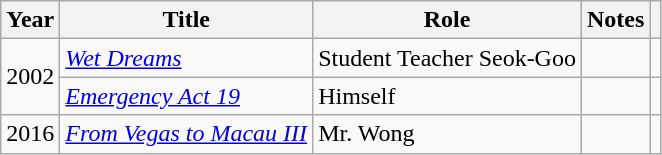<table class="wikitable sortable plainrowheaders">
<tr>
<th>Year</th>
<th>Title</th>
<th>Role</th>
<th>Notes</th>
<th class="unsortable"></th>
</tr>
<tr>
<td rowspan="2">2002</td>
<td><em><a href='#'>Wet Dreams</a></em></td>
<td>Student Teacher Seok-Goo</td>
<td></td>
<td style="text-align:center"></td>
</tr>
<tr>
<td><em><a href='#'>Emergency Act 19</a></em></td>
<td>Himself</td>
<td></td>
<td style="text-align:center"></td>
</tr>
<tr>
<td>2016</td>
<td><em><a href='#'>From Vegas to Macau III</a></em></td>
<td>Mr. Wong</td>
<td></td>
<td style="text-align:center"></td>
</tr>
</table>
